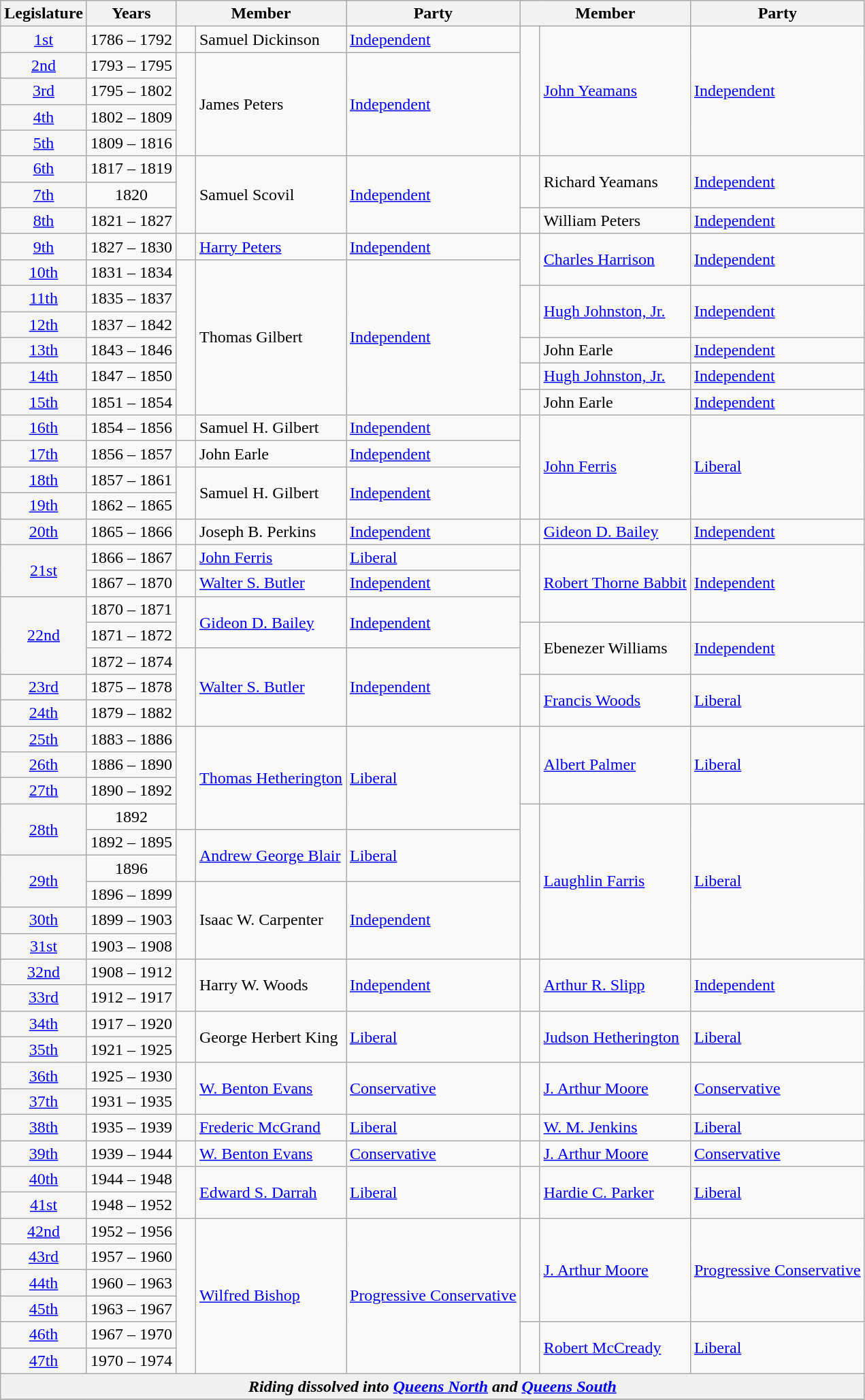<table class="wikitable">
<tr>
<th>Legislature</th>
<th style="width: 80px;">Years</th>
<th colspan="2">Member</th>
<th>Party</th>
<th colspan="2">Member</th>
<th>Party</th>
</tr>
<tr>
<td bgcolor="whitesmoke" align="center"><a href='#'>1st</a></td>
<td>1786 – 1792</td>
<td>   </td>
<td>Samuel Dickinson</td>
<td><a href='#'>Independent</a></td>
<td rowspan="5" >   </td>
<td rowspan="5"><a href='#'>John Yeamans</a></td>
<td rowspan="5"><a href='#'>Independent</a></td>
</tr>
<tr>
<td bgcolor="whitesmoke" align="center"><a href='#'>2nd</a></td>
<td>1793 – 1795</td>
<td rowspan="4" >   </td>
<td rowspan="4">James Peters</td>
<td rowspan="4"><a href='#'>Independent</a></td>
</tr>
<tr>
<td bgcolor="whitesmoke" align="center"><a href='#'>3rd</a></td>
<td>1795 – 1802</td>
</tr>
<tr>
<td bgcolor="whitesmoke" align="center"><a href='#'>4th</a></td>
<td>1802 – 1809</td>
</tr>
<tr>
<td bgcolor="whitesmoke" align="center"><a href='#'>5th</a></td>
<td>1809 – 1816</td>
</tr>
<tr>
<td bgcolor="whitesmoke" align="center"><a href='#'>6th</a></td>
<td>1817 – 1819</td>
<td rowspan="3" >   </td>
<td rowspan="3">Samuel Scovil</td>
<td rowspan="3"><a href='#'>Independent</a></td>
<td rowspan="2" >   </td>
<td rowspan="2">Richard Yeamans</td>
<td rowspan="2"><a href='#'>Independent</a></td>
</tr>
<tr>
<td bgcolor="whitesmoke" align="center"><a href='#'>7th</a></td>
<td align="center">1820</td>
</tr>
<tr>
<td bgcolor="whitesmoke" align="center"><a href='#'>8th</a></td>
<td>1821 – 1827</td>
<td>   </td>
<td>William Peters</td>
<td><a href='#'>Independent</a></td>
</tr>
<tr>
<td bgcolor="whitesmoke" align="center"><a href='#'>9th</a></td>
<td>1827 – 1830</td>
<td>   </td>
<td><a href='#'>Harry Peters</a></td>
<td><a href='#'>Independent</a></td>
<td rowspan="2" >   </td>
<td rowspan="2"><a href='#'>Charles Harrison</a></td>
<td rowspan="2"><a href='#'>Independent</a></td>
</tr>
<tr>
<td bgcolor="whitesmoke" align="center"><a href='#'>10th</a></td>
<td>1831 – 1834</td>
<td rowspan="6" >   </td>
<td rowspan="6">Thomas Gilbert</td>
<td rowspan="6"><a href='#'>Independent</a></td>
</tr>
<tr>
<td bgcolor="whitesmoke" align="center"><a href='#'>11th</a></td>
<td>1835 – 1837</td>
<td rowspan="2" >   </td>
<td rowspan="2"><a href='#'>Hugh Johnston, Jr.</a></td>
<td rowspan="2"><a href='#'>Independent</a></td>
</tr>
<tr>
<td bgcolor="whitesmoke" align="center"><a href='#'>12th</a></td>
<td>1837 – 1842</td>
</tr>
<tr>
<td bgcolor="whitesmoke" align="center"><a href='#'>13th</a></td>
<td>1843 – 1846</td>
<td>   </td>
<td>John Earle</td>
<td><a href='#'>Independent</a></td>
</tr>
<tr>
<td bgcolor="whitesmoke" align="center"><a href='#'>14th</a></td>
<td>1847 – 1850</td>
<td>   </td>
<td><a href='#'>Hugh Johnston, Jr.</a></td>
<td><a href='#'>Independent</a></td>
</tr>
<tr>
<td bgcolor="whitesmoke" align="center"><a href='#'>15th</a></td>
<td>1851 – 1854</td>
<td>   </td>
<td>John Earle</td>
<td><a href='#'>Independent</a></td>
</tr>
<tr>
<td bgcolor="whitesmoke" align="center"><a href='#'>16th</a></td>
<td>1854 – 1856</td>
<td>   </td>
<td>Samuel H. Gilbert</td>
<td><a href='#'>Independent</a></td>
<td rowspan="4" >   </td>
<td rowspan="4"><a href='#'>John Ferris</a></td>
<td rowspan="4"><a href='#'>Liberal</a></td>
</tr>
<tr>
<td bgcolor="whitesmoke" align="center"><a href='#'>17th</a></td>
<td>1856 – 1857</td>
<td>   </td>
<td>John Earle</td>
<td><a href='#'>Independent</a></td>
</tr>
<tr>
<td bgcolor="whitesmoke" align="center"><a href='#'>18th</a></td>
<td>1857 – 1861</td>
<td rowspan="2" >   </td>
<td rowspan="2">Samuel H. Gilbert</td>
<td rowspan="2"><a href='#'>Independent</a></td>
</tr>
<tr>
<td bgcolor="whitesmoke" align="center"><a href='#'>19th</a></td>
<td>1862 – 1865</td>
</tr>
<tr>
<td bgcolor="whitesmoke" align="center"><a href='#'>20th</a></td>
<td>1865 – 1866</td>
<td>   </td>
<td>Joseph B. Perkins</td>
<td><a href='#'>Independent</a></td>
<td>   </td>
<td><a href='#'>Gideon D. Bailey</a></td>
<td><a href='#'>Independent</a></td>
</tr>
<tr>
<td bgcolor="whitesmoke" align="center" rowspan="2"><a href='#'>21st</a></td>
<td>1866 – 1867</td>
<td>   </td>
<td><a href='#'>John Ferris</a></td>
<td><a href='#'>Liberal</a></td>
<td rowspan="3" >   </td>
<td rowspan="3"><a href='#'>Robert Thorne Babbit</a></td>
<td rowspan="3"><a href='#'>Independent</a></td>
</tr>
<tr>
<td>1867 – 1870</td>
<td>   </td>
<td><a href='#'>Walter S. Butler</a></td>
<td><a href='#'>Independent</a></td>
</tr>
<tr>
<td bgcolor="whitesmoke" align="center" rowspan="3"><a href='#'>22nd</a></td>
<td>1870 – 1871</td>
<td rowspan="2" >   </td>
<td rowspan="2"><a href='#'>Gideon D. Bailey</a></td>
<td rowspan="2"><a href='#'>Independent</a></td>
</tr>
<tr>
<td>1871 – 1872</td>
<td rowspan="2" >   </td>
<td rowspan="2">Ebenezer Williams</td>
<td rowspan="2"><a href='#'>Independent</a></td>
</tr>
<tr>
<td>1872 – 1874</td>
<td rowspan="3" >   </td>
<td rowspan="3"><a href='#'>Walter S. Butler</a></td>
<td rowspan="3"><a href='#'>Independent</a></td>
</tr>
<tr>
<td bgcolor="whitesmoke" align="center"><a href='#'>23rd</a></td>
<td>1875 – 1878</td>
<td rowspan="2" >   </td>
<td rowspan="2"><a href='#'>Francis Woods</a></td>
<td rowspan="2"><a href='#'>Liberal</a></td>
</tr>
<tr>
<td bgcolor="whitesmoke" align="center"><a href='#'>24th</a></td>
<td>1879 – 1882</td>
</tr>
<tr>
<td bgcolor="whitesmoke" align="center"><a href='#'>25th</a></td>
<td>1883 – 1886</td>
<td rowspan="4" >   </td>
<td rowspan="4"><a href='#'>Thomas Hetherington</a></td>
<td rowspan="4"><a href='#'>Liberal</a></td>
<td rowspan="3" >   </td>
<td rowspan="3"><a href='#'>Albert Palmer</a></td>
<td rowspan="3"><a href='#'>Liberal</a></td>
</tr>
<tr>
<td bgcolor="whitesmoke" align="center"><a href='#'>26th</a></td>
<td>1886 – 1890</td>
</tr>
<tr>
<td bgcolor="whitesmoke" align="center"><a href='#'>27th</a></td>
<td>1890 – 1892</td>
</tr>
<tr>
<td bgcolor="whitesmoke" align="center" rowspan="2"><a href='#'>28th</a></td>
<td align="center">1892</td>
<td rowspan="6" >   </td>
<td rowspan="6"><a href='#'>Laughlin Farris</a></td>
<td rowspan="6"><a href='#'>Liberal</a></td>
</tr>
<tr>
<td>1892 – 1895</td>
<td rowspan="2" >   </td>
<td rowspan="2"><a href='#'>Andrew George Blair</a></td>
<td rowspan="2"><a href='#'>Liberal</a></td>
</tr>
<tr>
<td bgcolor="whitesmoke" align="center" rowspan="2"><a href='#'>29th</a></td>
<td align="center">1896</td>
</tr>
<tr>
<td>1896 – 1899</td>
<td rowspan="3" >   </td>
<td rowspan="3">Isaac W. Carpenter</td>
<td rowspan="3"><a href='#'>Independent</a></td>
</tr>
<tr>
<td bgcolor="whitesmoke" align="center"><a href='#'>30th</a></td>
<td>1899 – 1903</td>
</tr>
<tr>
<td bgcolor="whitesmoke" align="center"><a href='#'>31st</a></td>
<td>1903 – 1908</td>
</tr>
<tr>
<td bgcolor="whitesmoke" align="center"><a href='#'>32nd</a></td>
<td>1908 – 1912</td>
<td rowspan="2" >   </td>
<td rowspan="2">Harry W. Woods</td>
<td rowspan="2"><a href='#'>Independent</a></td>
<td rowspan="2" >   </td>
<td rowspan="2"><a href='#'>Arthur R. Slipp</a></td>
<td rowspan="2"><a href='#'>Independent</a></td>
</tr>
<tr>
<td bgcolor="whitesmoke" align="center"><a href='#'>33rd</a></td>
<td>1912 – 1917</td>
</tr>
<tr>
<td bgcolor="whitesmoke" align="center"><a href='#'>34th</a></td>
<td>1917 – 1920</td>
<td rowspan="2" >   </td>
<td rowspan="2">George Herbert King</td>
<td rowspan="2"><a href='#'>Liberal</a></td>
<td rowspan="2" >   </td>
<td rowspan="2"><a href='#'>Judson Hetherington</a></td>
<td rowspan="2"><a href='#'>Liberal</a></td>
</tr>
<tr>
<td bgcolor="whitesmoke" align="center"><a href='#'>35th</a></td>
<td>1921 – 1925</td>
</tr>
<tr>
<td bgcolor="whitesmoke" align="center"><a href='#'>36th</a></td>
<td>1925 – 1930</td>
<td rowspan="2" >   </td>
<td rowspan="2"><a href='#'>W. Benton Evans</a></td>
<td rowspan="2"><a href='#'>Conservative</a></td>
<td rowspan="2" >   </td>
<td rowspan="2"><a href='#'>J. Arthur Moore</a></td>
<td rowspan="2"><a href='#'>Conservative</a></td>
</tr>
<tr>
<td bgcolor="whitesmoke" align="center"><a href='#'>37th</a></td>
<td>1931 – 1935</td>
</tr>
<tr>
<td bgcolor="whitesmoke" align="center"><a href='#'>38th</a></td>
<td>1935 – 1939</td>
<td>   </td>
<td><a href='#'>Frederic McGrand</a></td>
<td><a href='#'>Liberal</a></td>
<td>   </td>
<td><a href='#'>W. M. Jenkins</a></td>
<td><a href='#'>Liberal</a></td>
</tr>
<tr>
<td bgcolor="whitesmoke" align="center"><a href='#'>39th</a></td>
<td>1939 – 1944</td>
<td>   </td>
<td><a href='#'>W. Benton Evans</a></td>
<td><a href='#'>Conservative</a></td>
<td>   </td>
<td><a href='#'>J. Arthur Moore</a></td>
<td><a href='#'>Conservative</a></td>
</tr>
<tr>
<td bgcolor="whitesmoke" align="center"><a href='#'>40th</a></td>
<td>1944 – 1948</td>
<td rowspan="2" >   </td>
<td rowspan="2"><a href='#'>Edward S. Darrah</a></td>
<td rowspan="2"><a href='#'>Liberal</a></td>
<td rowspan="2" >   </td>
<td rowspan="2"><a href='#'>Hardie C. Parker</a></td>
<td rowspan="2"><a href='#'>Liberal</a></td>
</tr>
<tr>
<td bgcolor="whitesmoke" align="center"><a href='#'>41st</a></td>
<td>1948 – 1952</td>
</tr>
<tr>
<td bgcolor="whitesmoke" align="center"><a href='#'>42nd</a></td>
<td>1952 – 1956</td>
<td rowspan="6" >   </td>
<td rowspan="6"><a href='#'>Wilfred Bishop</a></td>
<td rowspan="6"><a href='#'>Progressive Conservative</a></td>
<td rowspan="4" >   </td>
<td rowspan="4"><a href='#'>J. Arthur Moore</a></td>
<td rowspan="4"><a href='#'>Progressive Conservative</a></td>
</tr>
<tr>
<td bgcolor="whitesmoke" align="center"><a href='#'>43rd</a></td>
<td>1957 – 1960</td>
</tr>
<tr>
<td bgcolor="whitesmoke" align="center"><a href='#'>44th</a></td>
<td>1960 – 1963</td>
</tr>
<tr>
<td bgcolor="whitesmoke" align="center"><a href='#'>45th</a></td>
<td>1963 – 1967</td>
</tr>
<tr>
<td bgcolor="whitesmoke" align="center"><a href='#'>46th</a></td>
<td>1967 – 1970</td>
<td rowspan="2" >   </td>
<td rowspan="2"><a href='#'>Robert McCready</a></td>
<td rowspan="2"><a href='#'>Liberal</a></td>
</tr>
<tr>
<td bgcolor="whitesmoke" align="center"><a href='#'>47th</a></td>
<td>1970 – 1974</td>
</tr>
<tr>
<td bgcolor="#F0F0F0" colspan="8" align="center"><strong><em>Riding dissolved into<em> <a href='#'>Queens North</a> </em>and<em> <a href='#'>Queens South</a><strong></td>
</tr>
<tr>
</tr>
</table>
